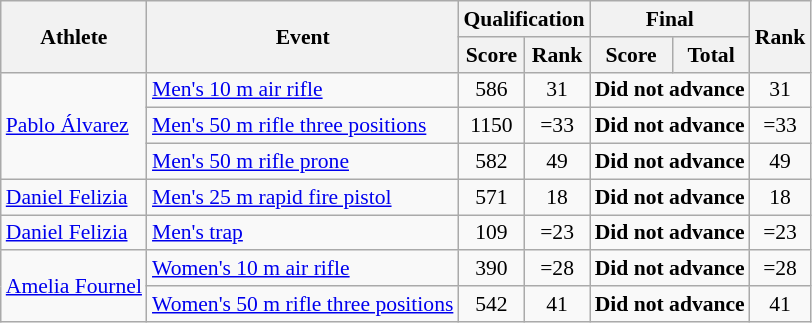<table class="wikitable" style="font-size:90%">
<tr>
<th rowspan="2">Athlete</th>
<th rowspan="2">Event</th>
<th colspan="2">Qualification</th>
<th colspan="2">Final</th>
<th rowspan="2">Rank</th>
</tr>
<tr>
<th>Score</th>
<th>Rank</th>
<th>Score</th>
<th>Total</th>
</tr>
<tr>
<td rowspan="3"><a href='#'>Pablo Álvarez</a></td>
<td><a href='#'>Men's 10 m air rifle</a></td>
<td align=center>586</td>
<td align=center>31</td>
<td style="text-align:center;" colspan="2"><strong>Did not advance</strong></td>
<td align=center>31</td>
</tr>
<tr>
<td><a href='#'>Men's 50 m rifle three positions</a></td>
<td align=center>1150</td>
<td align=center>=33</td>
<td style="text-align:center;" colspan="2"><strong>Did not advance</strong></td>
<td align=center>=33</td>
</tr>
<tr>
<td><a href='#'>Men's 50 m rifle prone</a></td>
<td align=center>582</td>
<td align=center>49</td>
<td style="text-align:center;" colspan="2"><strong>Did not advance</strong></td>
<td align=center>49</td>
</tr>
<tr>
<td><a href='#'>Daniel Felizia</a></td>
<td><a href='#'>Men's 25 m rapid fire pistol</a></td>
<td align=center>571</td>
<td align=center>18</td>
<td style="text-align:center;" colspan="2"><strong>Did not advance</strong></td>
<td align=center>18</td>
</tr>
<tr>
<td><a href='#'>Daniel Felizia</a></td>
<td><a href='#'>Men's trap</a></td>
<td align=center>109</td>
<td align=center>=23</td>
<td style="text-align:center;" colspan="2"><strong>Did not advance</strong></td>
<td align=center>=23</td>
</tr>
<tr>
<td rowspan=2><a href='#'>Amelia Fournel</a></td>
<td><a href='#'>Women's 10 m air rifle</a></td>
<td align=center>390</td>
<td align=center>=28</td>
<td style="text-align:center;" colspan="2"><strong>Did not advance</strong></td>
<td align=center>=28</td>
</tr>
<tr>
<td><a href='#'>Women's 50 m rifle three positions</a></td>
<td align=center>542</td>
<td align=center>41</td>
<td style="text-align:center;" colspan="2"><strong>Did not advance</strong></td>
<td align=center>41</td>
</tr>
</table>
